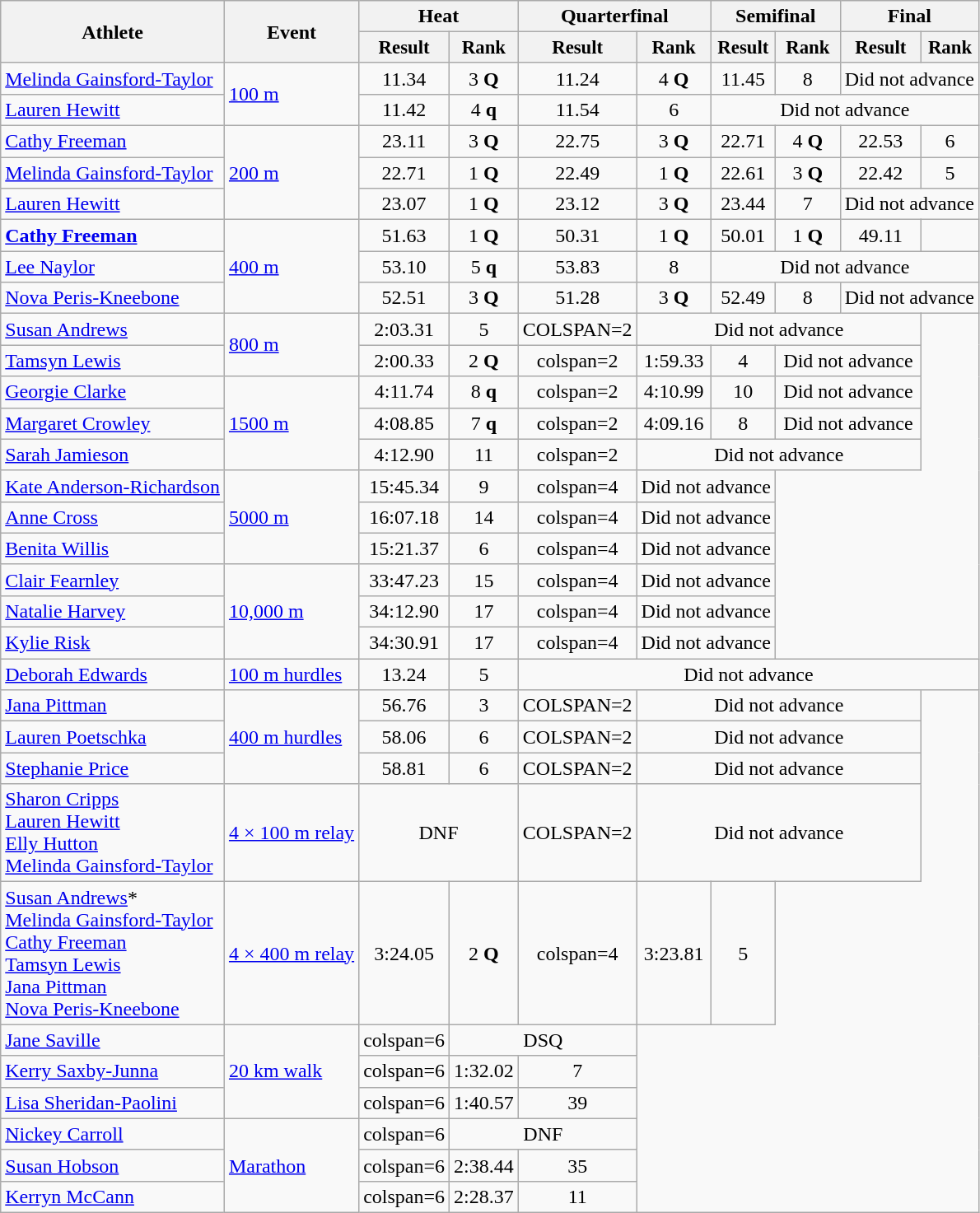<table class="wikitable" style="font-size:100%;">
<tr>
<th rowspan="2">Athlete</th>
<th rowspan="2">Event</th>
<th colspan="2">Heat</th>
<th colspan="2">Quarterfinal</th>
<th colspan="2">Semifinal</th>
<th colspan="2">Final</th>
</tr>
<tr style="font-size:95%">
<th>Result</th>
<th>Rank</th>
<th>Result</th>
<th>Rank</th>
<th>Result</th>
<th>Rank</th>
<th>Result</th>
<th>Rank</th>
</tr>
<tr align=center>
<td align=left><a href='#'>Melinda Gainsford-Taylor</a></td>
<td align=left rowspan=2><a href='#'>100 m</a></td>
<td>11.34</td>
<td>3 <strong>Q</strong></td>
<td>11.24</td>
<td>4 <strong>Q</strong></td>
<td>11.45</td>
<td>8</td>
<td colspan=2>Did not advance</td>
</tr>
<tr ALIGN=CENTER>
<td align=left><a href='#'>Lauren Hewitt</a></td>
<td>11.42</td>
<td>4 <strong>q</strong></td>
<td>11.54</td>
<td>6</td>
<td COLSPAN=4>Did not advance</td>
</tr>
<tr align=center>
<td align=left><a href='#'>Cathy Freeman</a></td>
<td align=left rowspan=3><a href='#'>200 m</a></td>
<td>23.11</td>
<td>3 <strong>Q</strong></td>
<td>22.75</td>
<td>3 <strong>Q</strong></td>
<td>22.71</td>
<td>4 <strong>Q</strong></td>
<td>22.53</td>
<td>6</td>
</tr>
<tr align=center>
<td align=left><a href='#'>Melinda Gainsford-Taylor</a></td>
<td>22.71</td>
<td>1 <strong>Q</strong></td>
<td>22.49</td>
<td>1 <strong>Q</strong></td>
<td>22.61</td>
<td>3 <strong>Q</strong></td>
<td>22.42</td>
<td>5</td>
</tr>
<tr ALIGN=CENTER>
<td align=left><a href='#'>Lauren Hewitt</a></td>
<td>23.07</td>
<td>1 <strong>Q</strong></td>
<td>23.12</td>
<td>3 <strong>Q</strong></td>
<td>23.44</td>
<td>7</td>
<td COLSPAN=2>Did not advance</td>
</tr>
<tr align=center>
<td align=left><strong><a href='#'>Cathy Freeman</a></strong></td>
<td align=left rowspan=3><a href='#'>400 m</a></td>
<td>51.63</td>
<td>1 <strong>Q</strong></td>
<td>50.31</td>
<td>1 <strong>Q</strong></td>
<td>50.01</td>
<td>1 <strong>Q</strong></td>
<td>49.11</td>
<td></td>
</tr>
<tr align=center>
<td align=left><a href='#'>Lee Naylor</a></td>
<td>53.10</td>
<td>5 <strong>q</strong></td>
<td>53.83</td>
<td>8</td>
<td COLSPAN=4>Did not advance</td>
</tr>
<tr align=center>
<td align=left><a href='#'>Nova Peris-Kneebone</a></td>
<td>52.51</td>
<td>3 <strong>Q</strong></td>
<td>51.28</td>
<td>3 <strong>Q</strong></td>
<td>52.49</td>
<td>8</td>
<td colspan=2>Did not advance</td>
</tr>
<tr align=center>
<td align=left><a href='#'>Susan Andrews</a></td>
<td align=left rowspan=2><a href='#'>800 m</a></td>
<td>2:03.31</td>
<td>5</td>
<td>COLSPAN=2 </td>
<td colspan=4>Did not advance</td>
</tr>
<tr align=center>
<td align=left><a href='#'>Tamsyn Lewis</a></td>
<td>2:00.33</td>
<td>2 <strong>Q</strong></td>
<td>colspan=2 </td>
<td>1:59.33</td>
<td>4</td>
<td colspan=2>Did not advance</td>
</tr>
<tr align=center>
<td align=left><a href='#'>Georgie Clarke</a></td>
<td align=left rowspan=3><a href='#'>1500 m</a></td>
<td>4:11.74</td>
<td>8 <strong>q</strong></td>
<td>colspan=2 </td>
<td>4:10.99</td>
<td>10</td>
<td colspan=2>Did not advance</td>
</tr>
<tr align=center>
<td align=left><a href='#'>Margaret Crowley</a></td>
<td>4:08.85</td>
<td>7 <strong>q</strong></td>
<td>colspan=2 </td>
<td>4:09.16</td>
<td>8</td>
<td colspan=2>Did not advance</td>
</tr>
<tr align=center>
<td align=left><a href='#'>Sarah Jamieson</a></td>
<td>4:12.90</td>
<td>11</td>
<td>colspan=2 </td>
<td colspan=4>Did not advance</td>
</tr>
<tr align=center>
<td align=left><a href='#'>Kate Anderson-Richardson</a></td>
<td rowspan=3 align=left><a href='#'>5000 m</a></td>
<td>15:45.34</td>
<td>9</td>
<td>colspan=4 </td>
<td colspan=2>Did not advance</td>
</tr>
<tr align=center>
<td align=left><a href='#'>Anne Cross</a></td>
<td>16:07.18</td>
<td>14</td>
<td>colspan=4 </td>
<td colspan=2>Did not advance</td>
</tr>
<tr align=center>
<td align=left><a href='#'>Benita Willis</a></td>
<td>15:21.37</td>
<td>6</td>
<td>colspan=4 </td>
<td colspan=2>Did not advance</td>
</tr>
<tr align=center>
<td align=left><a href='#'>Clair Fearnley</a></td>
<td align=left rowspan=3><a href='#'>10,000 m</a></td>
<td>33:47.23</td>
<td>15</td>
<td>colspan=4 </td>
<td colspan=2>Did not advance</td>
</tr>
<tr align=center>
<td align=left><a href='#'>Natalie Harvey</a></td>
<td>34:12.90</td>
<td>17</td>
<td>colspan=4 </td>
<td colspan=2>Did not advance</td>
</tr>
<tr align=center>
<td align=left><a href='#'>Kylie Risk</a></td>
<td>34:30.91</td>
<td>17</td>
<td>colspan=4 </td>
<td colspan=2>Did not advance</td>
</tr>
<tr align=center>
<td align=left><a href='#'>Deborah Edwards</a></td>
<td align=left><a href='#'>100 m hurdles</a></td>
<td>13.24</td>
<td>5</td>
<td colspan=6>Did not advance</td>
</tr>
<tr align=center>
<td align=left><a href='#'>Jana Pittman</a></td>
<td align=left rowspan=3><a href='#'>400 m hurdles</a></td>
<td>56.76</td>
<td>3</td>
<td>COLSPAN=2 </td>
<td colspan=4>Did not advance</td>
</tr>
<tr align=center>
<td align=left><a href='#'>Lauren Poetschka</a></td>
<td>58.06</td>
<td>6</td>
<td>COLSPAN=2 </td>
<td colspan=4>Did not advance</td>
</tr>
<tr align=center>
<td align=left><a href='#'>Stephanie Price</a></td>
<td>58.81</td>
<td>6</td>
<td>COLSPAN=2 </td>
<td colspan=4>Did not advance</td>
</tr>
<tr align=center>
<td align=left><a href='#'>Sharon Cripps</a><br><a href='#'>Lauren Hewitt</a><br><a href='#'>Elly Hutton</a><br><a href='#'>Melinda Gainsford-Taylor</a></td>
<td><a href='#'>4 × 100 m relay</a></td>
<td colspan=2>DNF</td>
<td>COLSPAN=2 </td>
<td colspan=4>Did not advance</td>
</tr>
<tr align=center>
<td align=left><a href='#'>Susan Andrews</a>*<br><a href='#'>Melinda Gainsford-Taylor</a><br><a href='#'>Cathy Freeman</a><br><a href='#'>Tamsyn Lewis</a><br><a href='#'>Jana Pittman</a><br><a href='#'>Nova Peris-Kneebone</a></td>
<td><a href='#'>4 × 400 m relay</a></td>
<td>3:24.05</td>
<td>2 <strong>Q</strong></td>
<td>colspan=4 </td>
<td>3:23.81</td>
<td>5</td>
</tr>
<tr align=center>
<td align=left><a href='#'>Jane Saville</a></td>
<td rowspan=3 align=left><a href='#'>20 km walk</a></td>
<td>colspan=6 </td>
<td colspan=2>DSQ</td>
</tr>
<tr align=center>
<td align=left><a href='#'>Kerry Saxby-Junna</a></td>
<td>colspan=6 </td>
<td>1:32.02</td>
<td>7</td>
</tr>
<tr align=center>
<td align=left><a href='#'>Lisa Sheridan-Paolini</a></td>
<td>colspan=6 </td>
<td>1:40.57</td>
<td>39</td>
</tr>
<tr align=center>
<td align=left><a href='#'>Nickey Carroll</a></td>
<td rowspan=3 align=left><a href='#'>Marathon</a></td>
<td>colspan=6 </td>
<td colspan=2>DNF</td>
</tr>
<tr align=center>
<td align=left><a href='#'>Susan Hobson</a></td>
<td>colspan=6 </td>
<td>2:38.44</td>
<td>35</td>
</tr>
<tr align=center>
<td align=left><a href='#'>Kerryn McCann</a></td>
<td>colspan=6 </td>
<td>2:28.37</td>
<td>11</td>
</tr>
</table>
